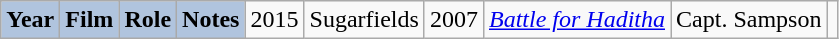<table class="wikitable">
<tr style="text-align:center;">
<th style="background: #B0C4DE;">Year</th>
<th style="background: #B0C4DE;">Film</th>
<th style="background: #B0C4DE;">Role</th>
<th style="background: #B0C4DE;">Notes</th>
<td>2015</td>
<td>Sugarfields</td>
<td>2007</td>
<td><em><a href='#'>Battle for Haditha</a></em></td>
<td>Capt. Sampson</td>
<td></td>
</tr>
</table>
